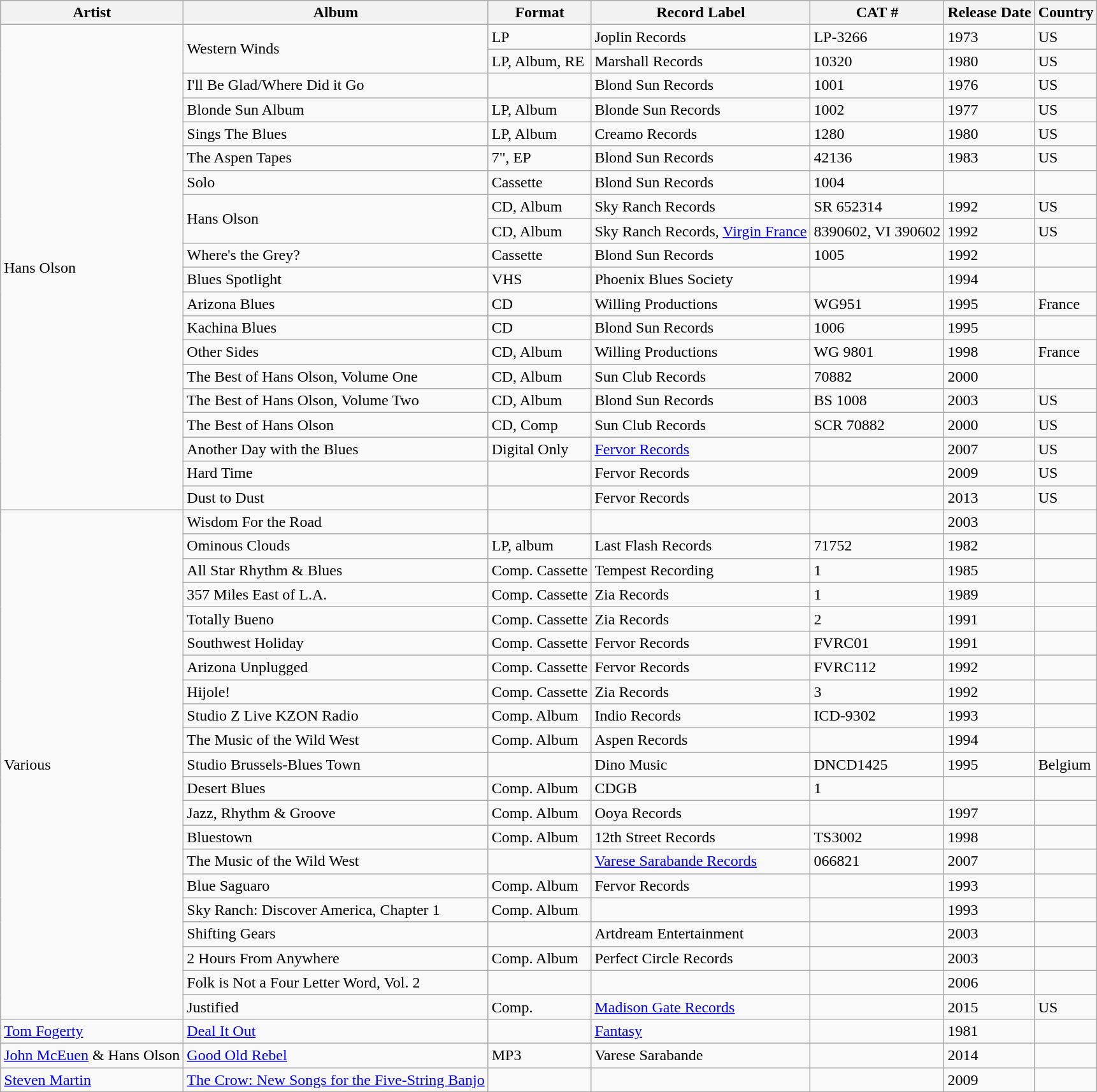<table class="wikitable">
<tr>
<th>Artist</th>
<th>Album</th>
<th>Format</th>
<th>Record Label</th>
<th>CAT #</th>
<th>Release Date</th>
<th>Country</th>
</tr>
<tr>
<td rowspan="20">Hans Olson</td>
<td rowspan="2">Western Winds</td>
<td>LP</td>
<td>Joplin Records</td>
<td>LP-3266</td>
<td>1973</td>
<td>US</td>
</tr>
<tr>
<td>LP, Album, RE</td>
<td>Marshall Records</td>
<td>10320</td>
<td>1980</td>
<td>US</td>
</tr>
<tr>
<td>I'll Be Glad/Where Did it Go</td>
<td></td>
<td>Blond Sun Records</td>
<td>1001</td>
<td>1976</td>
<td>US</td>
</tr>
<tr>
<td>Blonde Sun Album</td>
<td>LP, Album</td>
<td>Blonde Sun Records</td>
<td>1002</td>
<td>1977</td>
<td>US</td>
</tr>
<tr>
<td>Sings The Blues</td>
<td>LP, Album</td>
<td>Creamo Records</td>
<td>1280</td>
<td>1980</td>
<td>US</td>
</tr>
<tr>
<td>The Aspen Tapes</td>
<td>7", EP</td>
<td>Blond Sun Records</td>
<td>42136</td>
<td>1983</td>
<td>US</td>
</tr>
<tr>
<td>Solo</td>
<td>Cassette</td>
<td>Blond Sun Records</td>
<td>1004</td>
<td></td>
<td></td>
</tr>
<tr>
<td rowspan="2">Hans Olson</td>
<td>CD, Album</td>
<td>Sky Ranch Records</td>
<td>SR 652314</td>
<td>1992</td>
<td>US</td>
</tr>
<tr>
<td>CD, Album</td>
<td>Sky Ranch Records, <a href='#'>Virgin France</a></td>
<td>8390602, VI 390602</td>
<td>1992</td>
<td>US</td>
</tr>
<tr>
<td>Where's the Grey?</td>
<td>Cassette</td>
<td>Blond Sun Records</td>
<td>1005</td>
<td>1992</td>
<td></td>
</tr>
<tr>
<td>Blues Spotlight</td>
<td>VHS</td>
<td>Phoenix Blues Society</td>
<td></td>
<td>1994</td>
<td></td>
</tr>
<tr>
<td>Arizona Blues</td>
<td>CD</td>
<td>Willing Productions</td>
<td>WG951</td>
<td>1995</td>
<td>France</td>
</tr>
<tr>
<td>Kachina Blues</td>
<td>CD</td>
<td>Blond Sun Records</td>
<td>1006</td>
<td>1995</td>
<td></td>
</tr>
<tr>
<td>Other Sides</td>
<td>CD, Album</td>
<td>Willing Productions</td>
<td>WG 9801</td>
<td>1998</td>
<td>France</td>
</tr>
<tr>
<td>The Best of Hans Olson, Volume One</td>
<td>CD, Album</td>
<td>Sun Club Records</td>
<td>70882</td>
<td>2000</td>
<td></td>
</tr>
<tr>
<td>The Best of Hans Olson, Volume Two</td>
<td>CD, Album</td>
<td>Blond Sun Records</td>
<td>BS 1008</td>
<td>2003</td>
<td>US</td>
</tr>
<tr>
<td>The Best of Hans Olson</td>
<td>CD, Comp</td>
<td>Sun Club Records</td>
<td>SCR 70882</td>
<td>2000</td>
<td>US</td>
</tr>
<tr>
<td>Another Day with the Blues</td>
<td>Digital Only</td>
<td><a href='#'>Fervor Records</a></td>
<td></td>
<td>2007</td>
<td>US</td>
</tr>
<tr>
<td>Hard Time</td>
<td></td>
<td>Fervor Records</td>
<td></td>
<td>2009</td>
<td>US</td>
</tr>
<tr>
<td>Dust to Dust</td>
<td></td>
<td>Fervor Records</td>
<td></td>
<td>2013</td>
<td>US</td>
</tr>
<tr>
<td rowspan="21">Various</td>
<td>Wisdom For the Road</td>
<td></td>
<td></td>
<td></td>
<td>2003</td>
<td></td>
</tr>
<tr>
<td>Ominous Clouds</td>
<td>LP, album</td>
<td>Last Flash Records</td>
<td>71752</td>
<td>1982</td>
<td></td>
</tr>
<tr>
<td>All Star Rhythm & Blues</td>
<td>Comp. Cassette</td>
<td>Tempest Recording</td>
<td>1</td>
<td>1985</td>
<td></td>
</tr>
<tr>
<td>357 Miles East of L.A.</td>
<td>Comp. Cassette</td>
<td>Zia Records</td>
<td>1</td>
<td>1989</td>
<td></td>
</tr>
<tr>
<td>Totally Bueno</td>
<td>Comp. Cassette</td>
<td>Zia Records</td>
<td>2</td>
<td>1991</td>
<td></td>
</tr>
<tr>
<td>Southwest Holiday</td>
<td>Comp. Cassette</td>
<td>Fervor Records</td>
<td>FVRC01</td>
<td>1991</td>
<td></td>
</tr>
<tr>
<td>Arizona Unplugged</td>
<td>Comp. Cassette</td>
<td>Fervor Records</td>
<td>FVRC112</td>
<td>1992</td>
<td></td>
</tr>
<tr>
<td>Hijole!</td>
<td>Comp. Cassette</td>
<td>Zia Records</td>
<td>3</td>
<td>1992</td>
<td></td>
</tr>
<tr>
<td>Studio Z Live KZON Radio</td>
<td>Comp. Album</td>
<td>Indio Records</td>
<td>ICD-9302</td>
<td>1993</td>
<td></td>
</tr>
<tr>
<td>The Music of the Wild West</td>
<td>Comp. Album</td>
<td>Aspen Records</td>
<td></td>
<td>1994</td>
<td></td>
</tr>
<tr>
<td>Studio Brussels-Blues Town</td>
<td></td>
<td>Dino Music</td>
<td>DNCD1425</td>
<td>1995</td>
<td>Belgium</td>
</tr>
<tr>
<td>Desert Blues</td>
<td>Comp. Album</td>
<td>CDGB</td>
<td>1</td>
<td></td>
<td></td>
</tr>
<tr>
<td>Jazz, Rhythm & Groove</td>
<td>Comp. Album</td>
<td>Ooya Records</td>
<td></td>
<td>1997</td>
<td></td>
</tr>
<tr>
<td>Bluestown</td>
<td>Comp. Album</td>
<td>12th Street Records</td>
<td>TS3002</td>
<td>1998</td>
<td></td>
</tr>
<tr>
<td>The Music of the Wild West</td>
<td></td>
<td><a href='#'>Varese Sarabande Records</a></td>
<td>066821</td>
<td>2007</td>
<td></td>
</tr>
<tr>
<td>Blue Saguaro</td>
<td>Comp. Album</td>
<td>Fervor Records</td>
<td></td>
<td>1993</td>
<td></td>
</tr>
<tr>
<td>Sky Ranch: Discover America, Chapter 1</td>
<td>Comp. Album</td>
<td></td>
<td></td>
<td>1993</td>
<td></td>
</tr>
<tr>
<td>Shifting Gears</td>
<td></td>
<td>Artdream Entertainment</td>
<td></td>
<td>2003</td>
<td></td>
</tr>
<tr>
<td>2 Hours From Anywhere</td>
<td>Comp. Album</td>
<td>Perfect Circle Records</td>
<td></td>
<td>2003</td>
<td></td>
</tr>
<tr>
<td>Folk is Not a Four Letter Word, Vol. 2</td>
<td></td>
<td></td>
<td></td>
<td>2006</td>
<td></td>
</tr>
<tr>
<td>Justified</td>
<td>Comp.</td>
<td><a href='#'>Madison Gate Records</a></td>
<td></td>
<td>2015</td>
<td>US</td>
</tr>
<tr>
<td><a href='#'>Tom Fogerty</a></td>
<td><a href='#'>Deal It Out</a></td>
<td></td>
<td><a href='#'>Fantasy</a></td>
<td></td>
<td>1981</td>
<td></td>
</tr>
<tr>
<td><a href='#'>John McEuen</a> & Hans Olson</td>
<td><a href='#'>Good Old Rebel</a></td>
<td>MP3</td>
<td>Varese Sarabande</td>
<td></td>
<td>2014</td>
<td></td>
</tr>
<tr>
<td><a href='#'>Steven Martin</a></td>
<td><a href='#'>The Crow: New Songs for the Five-String Banjo</a></td>
<td></td>
<td></td>
<td></td>
<td>2009</td>
<td></td>
</tr>
</table>
